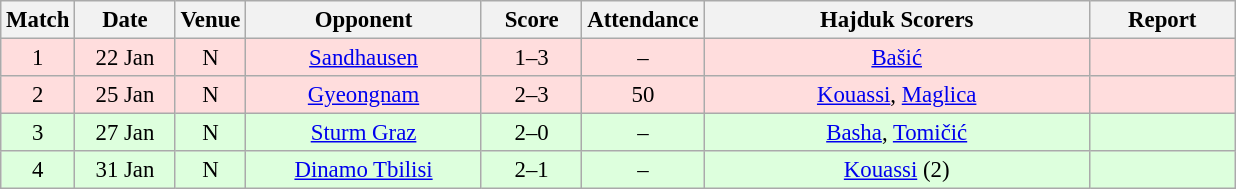<table class="wikitable sortable" style="text-align: center; font-size:95%;">
<tr>
<th width="30">Match</th>
<th width="60">Date<br></th>
<th width="20">Venue<br></th>
<th width="150">Opponent<br></th>
<th width="60">Score<br></th>
<th width="40">Attendance<br></th>
<th width="250">Hajduk Scorers</th>
<th width="90" class="unsortable">Report</th>
</tr>
<tr bgcolor="#ffdddd">
<td>1</td>
<td>22 Jan</td>
<td>N </td>
<td><a href='#'>Sandhausen</a> </td>
<td>1–3</td>
<td>–</td>
<td><a href='#'>Bašić</a></td>
<td></td>
</tr>
<tr bgcolor="#ffdddd">
<td>2</td>
<td>25 Jan</td>
<td>N </td>
<td><a href='#'>Gyeongnam</a> </td>
<td>2–3</td>
<td>50</td>
<td><a href='#'>Kouassi</a>, <a href='#'>Maglica</a></td>
<td></td>
</tr>
<tr bgcolor="#ddffdd">
<td>3</td>
<td>27 Jan</td>
<td>N </td>
<td><a href='#'>Sturm Graz</a> </td>
<td>2–0</td>
<td>–</td>
<td><a href='#'>Basha</a>, <a href='#'>Tomičić</a></td>
<td></td>
</tr>
<tr bgcolor="#ddffdd">
<td>4</td>
<td>31 Jan</td>
<td>N </td>
<td><a href='#'>Dinamo Tbilisi</a> </td>
<td>2–1</td>
<td>–</td>
<td><a href='#'>Kouassi</a> (2)</td>
<td></td>
</tr>
</table>
